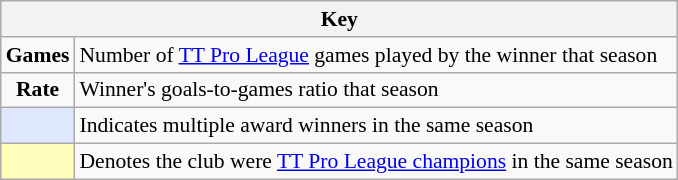<table class="wikitable" style="font-size:90%;">
<tr>
<th colspan="2">Key</th>
</tr>
<tr>
<td align="center"><strong>Games</strong></td>
<td>Number of <a href='#'>TT Pro League</a> games played by the winner that season</td>
</tr>
<tr>
<td align="center"><strong>Rate</strong></td>
<td>Winner's goals-to-games ratio that season</td>
</tr>
<tr>
<td style="background:#dfe7ff;"></td>
<td align="left">Indicates multiple award winners in the same season</td>
</tr>
<tr>
<td style="background:#ffb;"></td>
<td align="left">Denotes the club were <a href='#'>TT Pro League champions</a> in the same season</td>
</tr>
</table>
